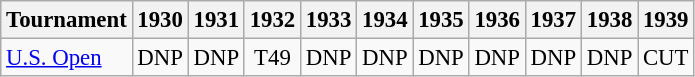<table class="wikitable" style="font-size:95%;text-align:center;">
<tr>
<th>Tournament</th>
<th>1930</th>
<th>1931</th>
<th>1932</th>
<th>1933</th>
<th>1934</th>
<th>1935</th>
<th>1936</th>
<th>1937</th>
<th>1938</th>
<th>1939</th>
</tr>
<tr>
<td align=left><a href='#'>U.S. Open</a></td>
<td>DNP</td>
<td>DNP</td>
<td>T49</td>
<td>DNP</td>
<td>DNP</td>
<td>DNP</td>
<td>DNP</td>
<td>DNP</td>
<td>DNP</td>
<td>CUT</td>
</tr>
</table>
